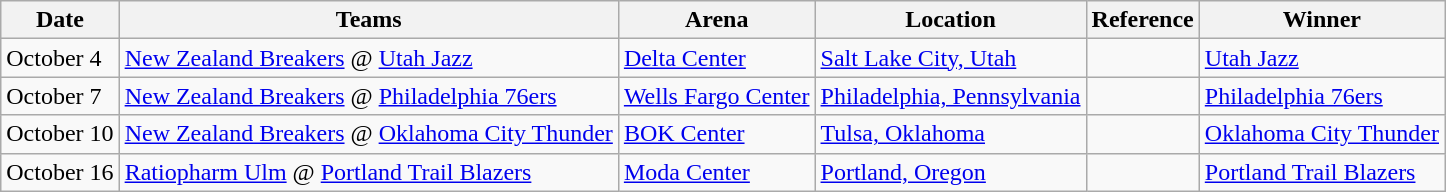<table class="wikitable">
<tr>
<th>Date</th>
<th>Teams</th>
<th>Arena</th>
<th>Location</th>
<th>Reference</th>
<th>Winner</th>
</tr>
<tr>
<td>October 4</td>
<td><a href='#'>New Zealand Breakers</a> @ <a href='#'>Utah Jazz</a></td>
<td><a href='#'>Delta Center</a></td>
<td><a href='#'>Salt Lake City, Utah</a></td>
<td></td>
<td><a href='#'>Utah Jazz</a></td>
</tr>
<tr>
<td>October 7</td>
<td><a href='#'>New Zealand Breakers</a> @ <a href='#'>Philadelphia 76ers</a></td>
<td><a href='#'>Wells Fargo Center</a></td>
<td><a href='#'>Philadelphia, Pennsylvania</a></td>
<td></td>
<td><a href='#'>Philadelphia 76ers</a></td>
</tr>
<tr>
<td>October 10</td>
<td><a href='#'>New Zealand Breakers</a> @ <a href='#'>Oklahoma City Thunder</a></td>
<td><a href='#'>BOK Center</a></td>
<td><a href='#'>Tulsa, Oklahoma</a></td>
<td></td>
<td><a href='#'>Oklahoma City Thunder</a></td>
</tr>
<tr>
<td>October 16</td>
<td><a href='#'>Ratiopharm Ulm</a> @ <a href='#'>Portland Trail Blazers</a></td>
<td><a href='#'>Moda Center</a></td>
<td><a href='#'>Portland, Oregon</a></td>
<td></td>
<td><a href='#'>Portland Trail Blazers</a></td>
</tr>
</table>
